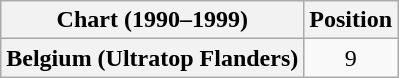<table class="wikitable plainrowheaders" style="text-align:center">
<tr>
<th>Chart (1990–1999)</th>
<th>Position</th>
</tr>
<tr>
<th scope="row">Belgium (Ultratop Flanders)</th>
<td>9</td>
</tr>
</table>
